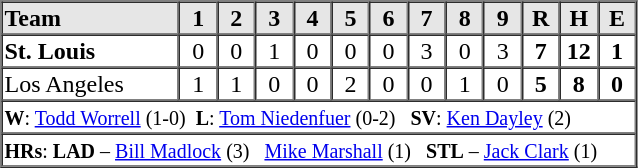<table border=1 cellspacing=0 width=425 style="margin-left:3em;">
<tr style="text-align:center; background-color:#e6e6e6;">
<th align=left width=28%>Team</th>
<th width=6%>1</th>
<th width=6%>2</th>
<th width=6%>3</th>
<th width=6%>4</th>
<th width=6%>5</th>
<th width=6%>6</th>
<th width=6%>7</th>
<th width=6%>8</th>
<th width=6%>9</th>
<th width=6%>R</th>
<th width=6%>H</th>
<th width=6%>E</th>
</tr>
<tr style="text-align:center;">
<td align=left><strong>St. Louis</strong></td>
<td>0</td>
<td>0</td>
<td>1</td>
<td>0</td>
<td>0</td>
<td>0</td>
<td>3</td>
<td>0</td>
<td>3</td>
<td><strong>7</strong></td>
<td><strong>12</strong></td>
<td><strong>1</strong></td>
</tr>
<tr style="text-align:center;">
<td align=left>Los Angeles</td>
<td>1</td>
<td>1</td>
<td>0</td>
<td>0</td>
<td>2</td>
<td>0</td>
<td>0</td>
<td>1</td>
<td>0</td>
<td><strong>5</strong></td>
<td><strong>8</strong></td>
<td><strong>0</strong></td>
</tr>
<tr style="text-align:left;">
<td colspan=13><small><strong>W</strong>: <a href='#'>Todd Worrell</a> (1-0)  <strong>L</strong>: <a href='#'>Tom Niedenfuer</a> (0-2)   <strong>SV</strong>: <a href='#'>Ken Dayley</a> (2)</small></td>
</tr>
<tr style="text-align:left;">
<td colspan=13><small><strong>HRs</strong>: <strong>LAD</strong> – <a href='#'>Bill Madlock</a> (3)   <a href='#'>Mike Marshall</a> (1)   <strong>STL</strong> – <a href='#'>Jack Clark</a> (1)</small></td>
</tr>
</table>
